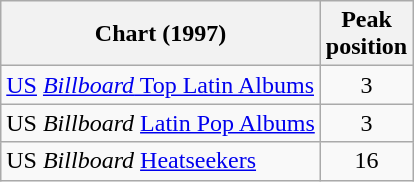<table class="wikitable">
<tr>
<th align="left">Chart (1997)</th>
<th align="left">Peak<br>position</th>
</tr>
<tr>
<td align="left"><a href='#'>US</a> <a href='#'><em>Billboard</em> Top Latin Albums</a></td>
<td align="center">3</td>
</tr>
<tr>
<td align="left">US <em>Billboard</em> <a href='#'>Latin Pop Albums</a></td>
<td align="center">3</td>
</tr>
<tr>
<td align="left">US <em>Billboard</em> <a href='#'>Heatseekers</a></td>
<td align="center">16</td>
</tr>
</table>
